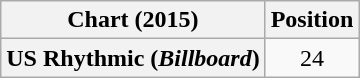<table class="wikitable plainrowheaders" style="text-align:center;">
<tr>
<th scope="col">Chart (2015)</th>
<th scope="col">Position</th>
</tr>
<tr>
<th scope="row">US Rhythmic (<em>Billboard</em>)</th>
<td>24</td>
</tr>
</table>
